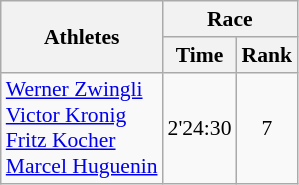<table class="wikitable" border="1" style="font-size:90%">
<tr>
<th rowspan=2>Athletes</th>
<th colspan=2>Race</th>
</tr>
<tr>
<th>Time</th>
<th>Rank</th>
</tr>
<tr>
<td><a href='#'>Werner Zwingli</a><br><a href='#'>Victor Kronig</a><br><a href='#'>Fritz Kocher</a><br><a href='#'>Marcel Huguenin</a></td>
<td align=center>2'24:30</td>
<td align=center>7</td>
</tr>
</table>
